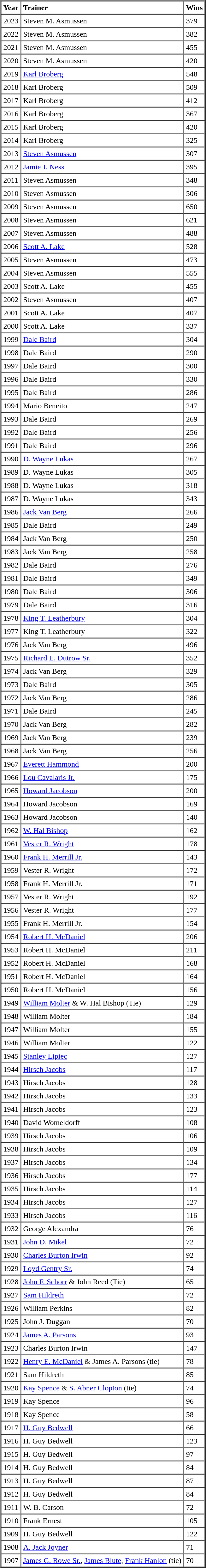<table cellspacing="0" cellpadding="4" border="2">
<tr>
<td><strong>Year</strong></td>
<td><strong>Trainer</strong></td>
<td><strong>Wins</strong></td>
</tr>
<tr>
<td>2023</td>
<td>Steven M. Asmussen</td>
<td>379</td>
</tr>
<tr>
<td>2022</td>
<td>Steven M. Asmussen</td>
<td>382</td>
</tr>
<tr>
<td>2021</td>
<td>Steven M. Asmussen</td>
<td>455</td>
</tr>
<tr>
<td>2020</td>
<td>Steven M. Asmussen</td>
<td>420</td>
</tr>
<tr>
<td>2019</td>
<td><a href='#'>Karl Broberg</a></td>
<td>548</td>
</tr>
<tr>
<td>2018</td>
<td>Karl Broberg</td>
<td>509</td>
</tr>
<tr>
<td>2017</td>
<td>Karl Broberg</td>
<td>412</td>
</tr>
<tr>
<td>2016</td>
<td>Karl Broberg </td>
<td>367</td>
</tr>
<tr>
<td>2015</td>
<td>Karl Broberg</td>
<td>420</td>
</tr>
<tr>
<td>2014</td>
<td>Karl Broberg</td>
<td>325</td>
</tr>
<tr>
<td>2013</td>
<td><a href='#'>Steven Asmussen</a></td>
<td>307</td>
</tr>
<tr>
<td>2012</td>
<td><a href='#'>Jamie J. Ness</a></td>
<td>395</td>
</tr>
<tr>
<td>2011</td>
<td>Steven Asmussen</td>
<td>348</td>
</tr>
<tr>
<td>2010</td>
<td>Steven Asmussen</td>
<td>506</td>
</tr>
<tr>
<td>2009</td>
<td>Steven Asmussen</td>
<td>650</td>
</tr>
<tr>
<td>2008</td>
<td>Steven Asmussen</td>
<td>621</td>
</tr>
<tr>
<td>2007</td>
<td>Steven Asmussen</td>
<td>488</td>
</tr>
<tr>
<td>2006</td>
<td><a href='#'>Scott A. Lake</a></td>
<td>528</td>
</tr>
<tr>
<td>2005</td>
<td>Steven Asmussen</td>
<td>473</td>
</tr>
<tr>
<td>2004</td>
<td>Steven Asmussen</td>
<td>555</td>
</tr>
<tr>
<td>2003</td>
<td>Scott A. Lake</td>
<td>455</td>
</tr>
<tr>
<td>2002</td>
<td>Steven Asmussen</td>
<td>407</td>
</tr>
<tr>
<td>2001</td>
<td>Scott A. Lake</td>
<td>407</td>
</tr>
<tr>
<td>2000</td>
<td>Scott A. Lake</td>
<td>337</td>
</tr>
<tr>
<td>1999</td>
<td><a href='#'>Dale Baird</a></td>
<td>304</td>
</tr>
<tr>
<td>1998</td>
<td>Dale Baird</td>
<td>290</td>
</tr>
<tr>
<td>1997</td>
<td>Dale Baird</td>
<td>300</td>
</tr>
<tr>
<td>1996</td>
<td>Dale Baird</td>
<td>330</td>
</tr>
<tr>
<td>1995</td>
<td>Dale Baird</td>
<td>286</td>
</tr>
<tr>
<td>1994</td>
<td>Mario Beneito</td>
<td>247</td>
</tr>
<tr>
<td>1993</td>
<td>Dale Baird</td>
<td>269</td>
</tr>
<tr>
<td>1992</td>
<td>Dale Baird</td>
<td>256</td>
</tr>
<tr>
<td>1991</td>
<td>Dale Baird</td>
<td>296</td>
</tr>
<tr>
<td>1990</td>
<td><a href='#'>D. Wayne Lukas</a></td>
<td>267</td>
</tr>
<tr>
<td>1989</td>
<td>D. Wayne Lukas</td>
<td>305</td>
</tr>
<tr>
<td>1988</td>
<td>D. Wayne Lukas</td>
<td>318</td>
</tr>
<tr>
<td>1987</td>
<td>D. Wayne Lukas</td>
<td>343</td>
</tr>
<tr>
<td>1986</td>
<td><a href='#'>Jack Van Berg</a></td>
<td>266</td>
</tr>
<tr>
<td>1985</td>
<td>Dale Baird</td>
<td>249</td>
</tr>
<tr>
<td>1984</td>
<td>Jack Van Berg</td>
<td>250</td>
</tr>
<tr>
<td>1983</td>
<td>Jack Van Berg</td>
<td>258</td>
</tr>
<tr>
<td>1982</td>
<td>Dale Baird</td>
<td>276</td>
</tr>
<tr>
<td>1981</td>
<td>Dale Baird</td>
<td>349</td>
</tr>
<tr>
<td>1980</td>
<td>Dale Baird</td>
<td>306</td>
</tr>
<tr>
<td>1979</td>
<td>Dale Baird</td>
<td>316</td>
</tr>
<tr>
<td>1978</td>
<td><a href='#'>King T. Leatherbury</a></td>
<td>304</td>
</tr>
<tr>
<td>1977</td>
<td>King T. Leatherbury</td>
<td>322</td>
</tr>
<tr>
<td>1976</td>
<td>Jack Van Berg</td>
<td>496</td>
</tr>
<tr>
<td>1975</td>
<td><a href='#'>Richard E. Dutrow Sr.</a></td>
<td>352</td>
</tr>
<tr>
<td>1974</td>
<td>Jack Van Berg</td>
<td>329</td>
</tr>
<tr>
<td>1973</td>
<td>Dale Baird</td>
<td>305</td>
</tr>
<tr>
<td>1972</td>
<td>Jack Van Berg</td>
<td>286</td>
</tr>
<tr>
<td>1971</td>
<td>Dale Baird</td>
<td>245</td>
</tr>
<tr>
<td>1970</td>
<td>Jack Van Berg</td>
<td>282</td>
</tr>
<tr>
<td>1969</td>
<td>Jack Van Berg</td>
<td>239</td>
</tr>
<tr>
<td>1968</td>
<td>Jack Van Berg</td>
<td>256</td>
</tr>
<tr>
<td>1967</td>
<td><a href='#'>Everett Hammond</a></td>
<td>200</td>
</tr>
<tr>
<td>1966</td>
<td><a href='#'>Lou Cavalaris Jr.</a></td>
<td>175</td>
</tr>
<tr>
<td>1965</td>
<td><a href='#'>Howard Jacobson</a></td>
<td>200</td>
</tr>
<tr>
<td>1964</td>
<td>Howard Jacobson</td>
<td>169</td>
</tr>
<tr>
<td>1963</td>
<td>Howard Jacobson</td>
<td>140</td>
</tr>
<tr>
<td>1962</td>
<td><a href='#'>W. Hal Bishop</a></td>
<td>162</td>
</tr>
<tr>
<td>1961</td>
<td><a href='#'>Vester R. Wright</a></td>
<td>178</td>
</tr>
<tr>
<td>1960</td>
<td><a href='#'>Frank H. Merrill Jr.</a></td>
<td>143</td>
</tr>
<tr>
<td>1959</td>
<td>Vester R. Wright</td>
<td>172</td>
</tr>
<tr>
<td>1958</td>
<td>Frank H. Merrill Jr.</td>
<td>171</td>
</tr>
<tr>
<td>1957</td>
<td>Vester R. Wright</td>
<td>192</td>
</tr>
<tr>
<td>1956</td>
<td>Vester R. Wright</td>
<td>177</td>
</tr>
<tr>
<td>1955</td>
<td>Frank H. Merrill Jr.</td>
<td>154</td>
</tr>
<tr>
<td>1954</td>
<td><a href='#'>Robert H. McDaniel</a></td>
<td>206</td>
</tr>
<tr>
<td>1953</td>
<td>Robert H. McDaniel</td>
<td>211</td>
</tr>
<tr>
<td>1952</td>
<td>Robert H. McDaniel</td>
<td>168</td>
</tr>
<tr>
<td>1951</td>
<td>Robert H. McDaniel</td>
<td>164</td>
</tr>
<tr>
<td>1950</td>
<td>Robert H. McDaniel</td>
<td>156</td>
</tr>
<tr>
<td>1949</td>
<td><a href='#'>William Molter</a> & W. Hal Bishop (Tie) </td>
<td>129</td>
</tr>
<tr>
<td>1948</td>
<td>William Molter</td>
<td>184</td>
</tr>
<tr>
<td>1947</td>
<td>William Molter</td>
<td>155</td>
</tr>
<tr>
<td>1946</td>
<td>William Molter</td>
<td>122</td>
</tr>
<tr>
<td>1945</td>
<td><a href='#'>Stanley Lipiec</a></td>
<td>127</td>
</tr>
<tr>
<td>1944</td>
<td><a href='#'>Hirsch Jacobs</a></td>
<td>117</td>
</tr>
<tr>
<td>1943</td>
<td>Hirsch Jacobs</td>
<td>128</td>
</tr>
<tr>
<td>1942</td>
<td>Hirsch Jacobs</td>
<td>133</td>
</tr>
<tr>
<td>1941</td>
<td>Hirsch Jacobs</td>
<td>123</td>
</tr>
<tr>
<td>1940</td>
<td>David Womeldorff</td>
<td>108</td>
</tr>
<tr>
<td>1939</td>
<td>Hirsch Jacobs</td>
<td>106</td>
</tr>
<tr>
<td>1938</td>
<td>Hirsch Jacobs</td>
<td>109</td>
</tr>
<tr>
<td>1937</td>
<td>Hirsch Jacobs</td>
<td>134</td>
</tr>
<tr>
<td>1936</td>
<td>Hirsch Jacobs</td>
<td>177</td>
</tr>
<tr>
<td>1935</td>
<td>Hirsch Jacobs</td>
<td>114</td>
</tr>
<tr>
<td>1934</td>
<td>Hirsch Jacobs</td>
<td>127</td>
</tr>
<tr>
<td>1933</td>
<td>Hirsch Jacobs</td>
<td>116</td>
</tr>
<tr>
<td>1932</td>
<td>George Alexandra</td>
<td>76</td>
</tr>
<tr>
<td>1931</td>
<td><a href='#'>John D. Mikel</a></td>
<td>72</td>
</tr>
<tr>
<td>1930</td>
<td><a href='#'>Charles Burton Irwin</a></td>
<td>92</td>
</tr>
<tr>
<td>1929</td>
<td><a href='#'>Loyd Gentry Sr.</a></td>
<td>74</td>
</tr>
<tr>
<td>1928</td>
<td><a href='#'>John F. Schorr</a>  & John Reed (Tie)</td>
<td>65</td>
</tr>
<tr>
<td>1927</td>
<td><a href='#'>Sam Hildreth</a></td>
<td>72</td>
</tr>
<tr>
<td>1926</td>
<td>William Perkins</td>
<td>82</td>
</tr>
<tr>
<td>1925</td>
<td>John J. Duggan</td>
<td>70</td>
</tr>
<tr>
<td>1924</td>
<td><a href='#'>James A. Parsons</a></td>
<td>93</td>
</tr>
<tr>
<td>1923</td>
<td>Charles Burton Irwin</td>
<td>147</td>
</tr>
<tr>
<td>1922</td>
<td><a href='#'>Henry E. McDaniel</a> & James A. Parsons (tie)</td>
<td>78</td>
</tr>
<tr>
<td>1921</td>
<td>Sam Hildreth</td>
<td>85</td>
</tr>
<tr>
<td>1920</td>
<td><a href='#'>Kay Spence</a> & <a href='#'>S. Abner Clopton</a> (tie)</td>
<td>74</td>
</tr>
<tr>
<td>1919</td>
<td>Kay Spence</td>
<td>96</td>
</tr>
<tr>
<td>1918</td>
<td>Kay Spence</td>
<td>58</td>
</tr>
<tr>
<td>1917</td>
<td><a href='#'>H. Guy Bedwell</a></td>
<td>66</td>
</tr>
<tr>
<td>1916</td>
<td>H. Guy Bedwell</td>
<td>123</td>
</tr>
<tr>
<td>1915</td>
<td>H. Guy Bedwell</td>
<td>97</td>
</tr>
<tr>
<td>1914</td>
<td>H. Guy Bedwell</td>
<td>84</td>
</tr>
<tr>
<td>1913</td>
<td>H. Guy Bedwell</td>
<td>87</td>
</tr>
<tr>
<td>1912</td>
<td>H. Guy Bedwell</td>
<td>84</td>
</tr>
<tr>
<td>1911</td>
<td>W. B. Carson</td>
<td>72</td>
</tr>
<tr>
<td>1910</td>
<td>Frank Ernest</td>
<td>105</td>
</tr>
<tr>
<td>1909</td>
<td>H. Guy Bedwell</td>
<td>122</td>
</tr>
<tr>
<td>1908</td>
<td><a href='#'>A. Jack Joyner</a></td>
<td>71</td>
</tr>
<tr>
<td>1907</td>
<td><a href='#'>James G. Rowe Sr.</a>, <a href='#'>James Blute</a>, <a href='#'>Frank Hanlon</a> (tie)</td>
<td>70</td>
</tr>
<tr>
</tr>
</table>
